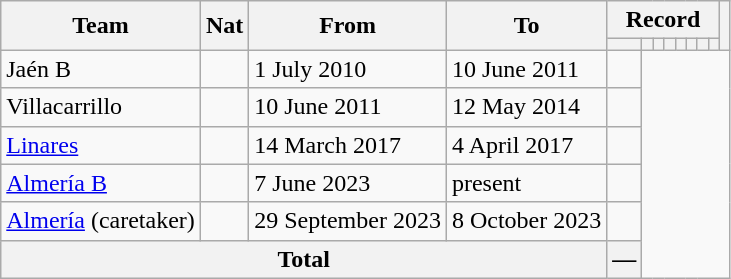<table class="wikitable" style="text-align: center">
<tr>
<th rowspan="2">Team</th>
<th rowspan="2">Nat</th>
<th rowspan="2">From</th>
<th rowspan="2">To</th>
<th colspan="8">Record</th>
<th rowspan="2"></th>
</tr>
<tr>
<th></th>
<th></th>
<th></th>
<th></th>
<th></th>
<th></th>
<th></th>
<th></th>
</tr>
<tr>
<td align=left>Jaén B</td>
<td></td>
<td align=left>1 July 2010</td>
<td align=left>10 June 2011<br></td>
<td></td>
</tr>
<tr>
<td align=left>Villacarrillo</td>
<td></td>
<td align=left>10 June 2011</td>
<td align=left>12 May 2014<br></td>
<td></td>
</tr>
<tr>
<td align=left><a href='#'>Linares</a></td>
<td></td>
<td align=left>14 March 2017</td>
<td align=left>4 April 2017<br></td>
<td></td>
</tr>
<tr>
<td align=left><a href='#'>Almería B</a></td>
<td></td>
<td align=left>7 June 2023</td>
<td align=left>present<br></td>
<td></td>
</tr>
<tr>
<td align=left><a href='#'>Almería</a> (caretaker)</td>
<td></td>
<td align=left>29 September 2023</td>
<td align=left>8 October 2023<br></td>
<td></td>
</tr>
<tr>
<th colspan="4">Total<br></th>
<th>—</th>
</tr>
</table>
